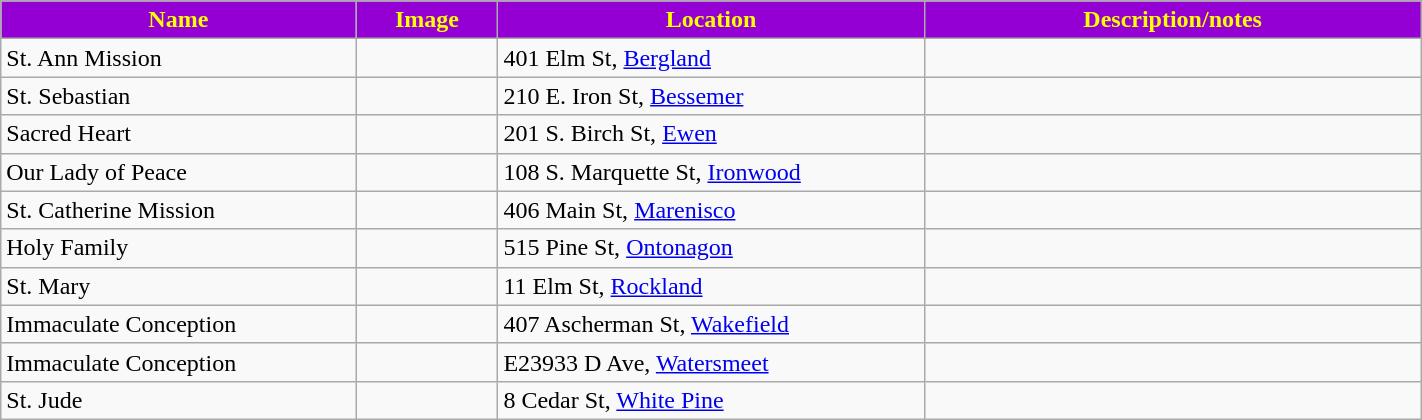<table class="wikitable sortable" style="width:75%">
<tr>
<th style="background:darkviolet; color:yellow;" width="25%"><strong>Name</strong></th>
<th style="background:darkviolet; color:yellow;" width="10%"><strong>Image</strong></th>
<th style="background:darkviolet; color:yellow;" width="30%"><strong>Location</strong></th>
<th style="background:darkviolet; color:yellow;" width="35%"><strong>Description/notes</strong></th>
</tr>
<tr>
<td>St. Ann Mission</td>
<td></td>
<td>401 Elm St, <a href='#'>Bergland</a></td>
<td></td>
</tr>
<tr>
<td>St. Sebastian</td>
<td></td>
<td>210 E. Iron St, <a href='#'>Bessemer</a></td>
<td></td>
</tr>
<tr>
<td>Sacred Heart</td>
<td></td>
<td>201 S. Birch St, <a href='#'>Ewen</a></td>
<td></td>
</tr>
<tr>
<td>Our Lady of Peace</td>
<td></td>
<td>108 S. Marquette St, <a href='#'>Ironwood</a></td>
<td></td>
</tr>
<tr>
<td>St. Catherine Mission</td>
<td></td>
<td>406 Main St, <a href='#'>Marenisco</a></td>
<td></td>
</tr>
<tr>
<td>Holy Family</td>
<td></td>
<td>515 Pine St, <a href='#'>Ontonagon</a></td>
<td></td>
</tr>
<tr>
<td>St. Mary</td>
<td></td>
<td>11 Elm St, <a href='#'>Rockland</a></td>
<td></td>
</tr>
<tr>
<td>Immaculate Conception</td>
<td></td>
<td>407 Ascherman St, <a href='#'>Wakefield</a></td>
<td></td>
</tr>
<tr>
<td>Immaculate Conception</td>
<td></td>
<td>E23933 D Ave, <a href='#'>Watersmeet</a></td>
<td></td>
</tr>
<tr>
<td>St. Jude</td>
<td></td>
<td>8 Cedar St, <a href='#'>White Pine</a></td>
<td></td>
</tr>
</table>
